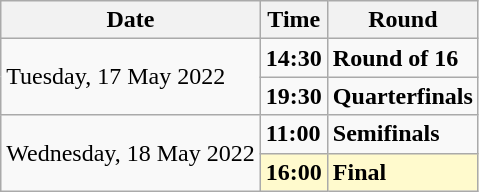<table class="wikitable">
<tr>
<th>Date</th>
<th>Time</th>
<th>Round</th>
</tr>
<tr>
<td rowspan="2">Tuesday, 17 May 2022</td>
<td><strong>14:30</strong></td>
<td><strong>Round of 16</strong></td>
</tr>
<tr>
<td><strong>19:30</strong></td>
<td><strong>Quarterfinals</strong></td>
</tr>
<tr>
<td rowspan="2">Wednesday, 18 May 2022</td>
<td><strong>11:00</strong></td>
<td><strong>Semifinals</strong></td>
</tr>
<tr style="background:lemonchiffon;">
<td><strong>16:00</strong></td>
<td><strong>Final</strong></td>
</tr>
</table>
